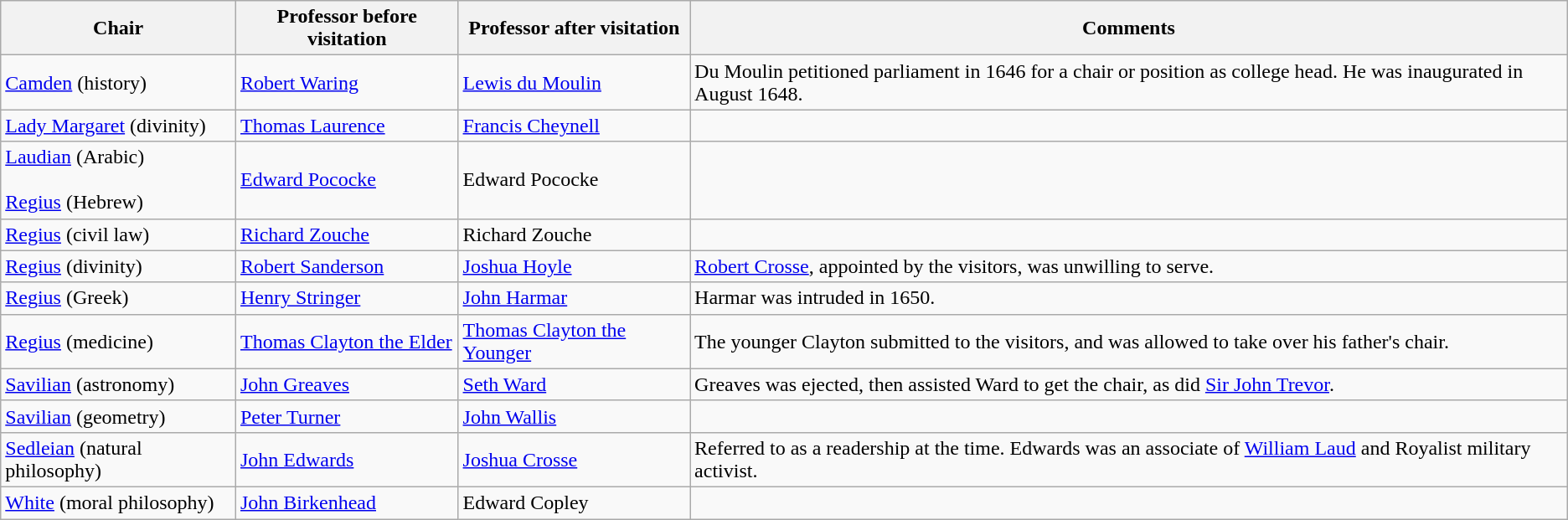<table class="wikitable">
<tr>
<th>Chair</th>
<th>Professor before visitation</th>
<th>Professor after visitation</th>
<th>Comments</th>
</tr>
<tr>
<td><a href='#'>Camden</a> (history)</td>
<td><a href='#'>Robert Waring</a></td>
<td><a href='#'>Lewis du Moulin</a></td>
<td>Du Moulin petitioned parliament in 1646 for a chair or position as college head. He was inaugurated in August 1648.</td>
</tr>
<tr>
<td><a href='#'>Lady Margaret</a> (divinity)</td>
<td><a href='#'>Thomas Laurence</a></td>
<td><a href='#'>Francis Cheynell</a></td>
<td></td>
</tr>
<tr>
<td><a href='#'>Laudian</a> (Arabic)<br><br><a href='#'>Regius</a> (Hebrew)</td>
<td><a href='#'>Edward Pococke</a></td>
<td>Edward Pococke</td>
<td></td>
</tr>
<tr>
<td><a href='#'>Regius</a> (civil law)</td>
<td><a href='#'>Richard Zouche</a></td>
<td>Richard Zouche</td>
<td></td>
</tr>
<tr>
<td><a href='#'>Regius</a> (divinity)</td>
<td><a href='#'>Robert Sanderson</a></td>
<td><a href='#'>Joshua Hoyle</a></td>
<td><a href='#'>Robert Crosse</a>, appointed by the visitors, was unwilling to serve.</td>
</tr>
<tr>
<td><a href='#'>Regius</a> (Greek)</td>
<td><a href='#'>Henry Stringer</a></td>
<td><a href='#'>John Harmar</a></td>
<td>Harmar was intruded in 1650.</td>
</tr>
<tr>
<td><a href='#'>Regius</a> (medicine)</td>
<td><a href='#'>Thomas Clayton the Elder</a></td>
<td><a href='#'>Thomas Clayton the Younger</a></td>
<td>The younger Clayton submitted to the visitors, and was allowed to take over his father's chair.</td>
</tr>
<tr>
<td><a href='#'>Savilian</a> (astronomy)</td>
<td><a href='#'>John Greaves</a></td>
<td><a href='#'>Seth Ward</a></td>
<td>Greaves was ejected, then assisted Ward to get the chair, as did <a href='#'>Sir John Trevor</a>.</td>
</tr>
<tr>
<td><a href='#'>Savilian</a> (geometry)</td>
<td><a href='#'>Peter Turner</a></td>
<td><a href='#'>John Wallis</a></td>
<td></td>
</tr>
<tr>
<td><a href='#'>Sedleian</a> (natural philosophy)</td>
<td><a href='#'>John Edwards</a></td>
<td><a href='#'>Joshua Crosse</a></td>
<td>Referred to as a readership at the time. Edwards was an associate of <a href='#'>William Laud</a> and Royalist military activist.</td>
</tr>
<tr>
<td><a href='#'>White</a> (moral philosophy)</td>
<td><a href='#'>John Birkenhead</a></td>
<td>Edward Copley</td>
<td></td>
</tr>
</table>
